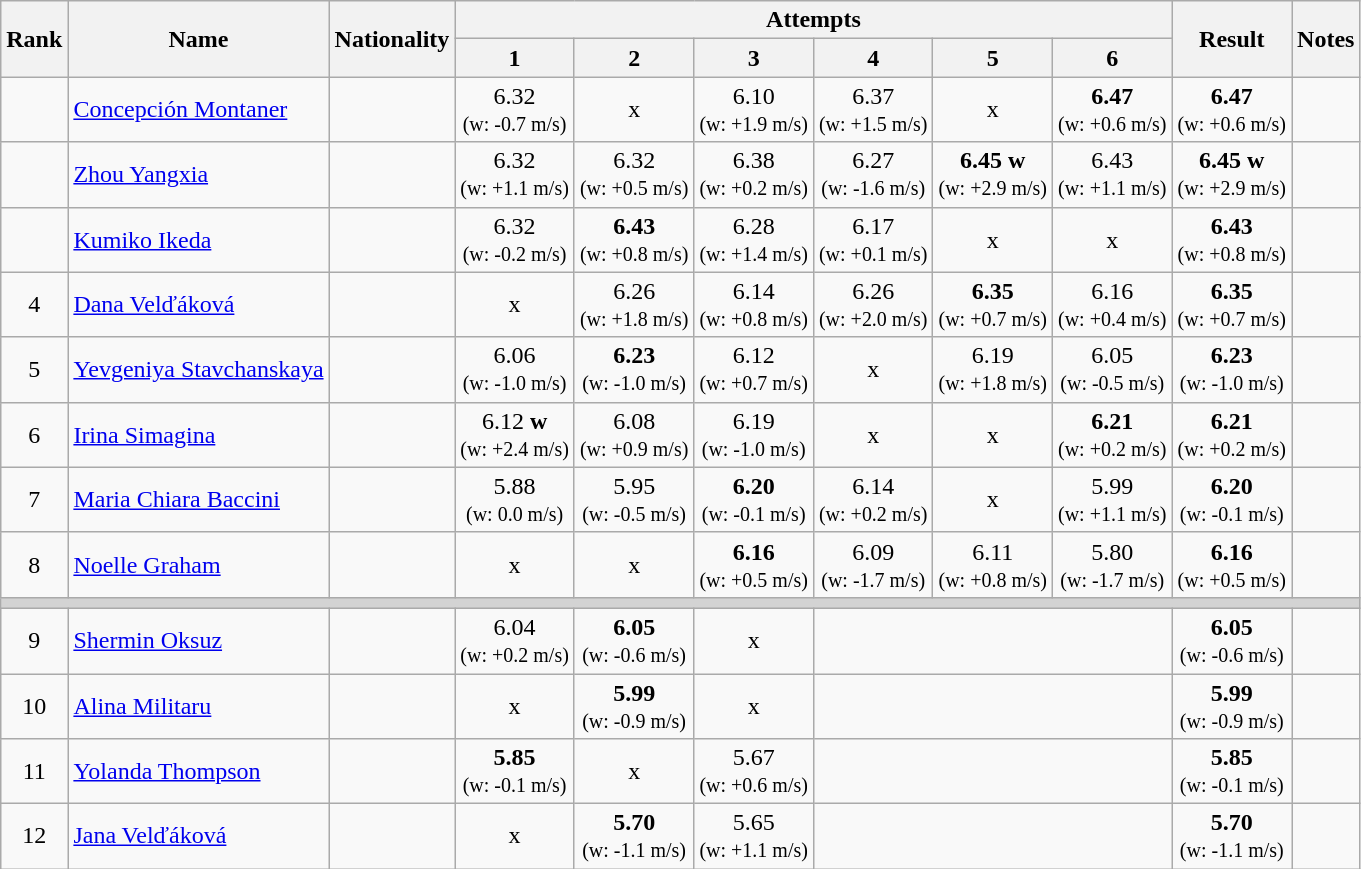<table class="wikitable sortable" style="text-align:center">
<tr>
<th rowspan=2>Rank</th>
<th rowspan=2>Name</th>
<th rowspan=2>Nationality</th>
<th colspan=6>Attempts</th>
<th rowspan=2>Result</th>
<th rowspan=2>Notes</th>
</tr>
<tr>
<th>1</th>
<th>2</th>
<th>3</th>
<th>4</th>
<th>5</th>
<th>6</th>
</tr>
<tr>
<td></td>
<td align=left><a href='#'>Concepción Montaner</a></td>
<td align=left></td>
<td>6.32<br><small>(w: -0.7 m/s)</small></td>
<td>x</td>
<td>6.10<br><small>(w: +1.9 m/s)</small></td>
<td>6.37<br><small>(w: +1.5 m/s)</small></td>
<td>x</td>
<td><strong>6.47</strong><br><small>(w: +0.6 m/s)</small></td>
<td><strong>6.47</strong> <br><small>(w: +0.6 m/s)</small></td>
<td></td>
</tr>
<tr>
<td></td>
<td align=left><a href='#'>Zhou Yangxia</a></td>
<td align=left></td>
<td>6.32<br><small>(w: +1.1 m/s)</small></td>
<td>6.32<br><small>(w: +0.5 m/s)</small></td>
<td>6.38<br><small>(w: +0.2 m/s)</small></td>
<td>6.27<br><small>(w: -1.6 m/s)</small></td>
<td><strong>6.45</strong> <strong>w</strong> <br><small>(w: +2.9 m/s)</small></td>
<td>6.43<br><small>(w: +1.1 m/s)</small></td>
<td><strong>6.45</strong>  <strong>w</strong> <br><small>(w: +2.9 m/s)</small></td>
<td></td>
</tr>
<tr>
<td></td>
<td align=left><a href='#'>Kumiko Ikeda</a></td>
<td align=left></td>
<td>6.32<br><small>(w: -0.2 m/s)</small></td>
<td><strong>6.43</strong><br><small>(w: +0.8 m/s)</small></td>
<td>6.28<br><small>(w: +1.4 m/s)</small></td>
<td>6.17<br><small>(w: +0.1 m/s)</small></td>
<td>x</td>
<td>x</td>
<td><strong>6.43</strong> <br><small>(w: +0.8 m/s)</small></td>
<td></td>
</tr>
<tr>
<td>4</td>
<td align=left><a href='#'>Dana Velďáková</a></td>
<td align=left></td>
<td>x</td>
<td>6.26<br><small>(w: +1.8 m/s)</small></td>
<td>6.14<br><small>(w: +0.8 m/s)</small></td>
<td>6.26<br><small>(w: +2.0 m/s)</small></td>
<td><strong>6.35</strong><br><small>(w: +0.7 m/s)</small></td>
<td>6.16<br><small>(w: +0.4 m/s)</small></td>
<td><strong>6.35</strong> <br><small>(w: +0.7 m/s)</small></td>
<td></td>
</tr>
<tr>
<td>5</td>
<td align=left><a href='#'>Yevgeniya Stavchanskaya</a></td>
<td align=left></td>
<td>6.06<br><small>(w: -1.0 m/s)</small></td>
<td><strong>6.23</strong><br><small>(w: -1.0 m/s)</small></td>
<td>6.12<br><small>(w: +0.7 m/s)</small></td>
<td>x</td>
<td>6.19<br><small>(w: +1.8 m/s)</small></td>
<td>6.05<br><small>(w: -0.5 m/s)</small></td>
<td><strong>6.23</strong> <br><small>(w: -1.0 m/s)</small></td>
<td></td>
</tr>
<tr>
<td>6</td>
<td align=left><a href='#'>Irina Simagina</a></td>
<td align=left></td>
<td>6.12 <strong>w</strong> <br><small>(w: +2.4 m/s)</small></td>
<td>6.08<br><small>(w: +0.9 m/s)</small></td>
<td>6.19<br><small>(w: -1.0 m/s)</small></td>
<td>x</td>
<td>x</td>
<td><strong>6.21</strong><br><small>(w: +0.2 m/s)</small></td>
<td><strong>6.21</strong> <br><small>(w: +0.2 m/s)</small></td>
<td></td>
</tr>
<tr>
<td>7</td>
<td align=left><a href='#'>Maria Chiara Baccini</a></td>
<td align=left></td>
<td>5.88<br><small>(w: 0.0 m/s)</small></td>
<td>5.95<br><small>(w: -0.5 m/s)</small></td>
<td><strong>6.20</strong><br><small>(w: -0.1 m/s)</small></td>
<td>6.14<br><small>(w: +0.2 m/s)</small></td>
<td>x</td>
<td>5.99<br><small>(w: +1.1 m/s)</small></td>
<td><strong>6.20</strong> <br><small>(w: -0.1 m/s)</small></td>
<td></td>
</tr>
<tr>
<td>8</td>
<td align=left><a href='#'>Noelle Graham</a></td>
<td align=left></td>
<td>x</td>
<td>x</td>
<td><strong>6.16</strong><br><small>(w: +0.5 m/s)</small></td>
<td>6.09<br><small>(w: -1.7 m/s)</small></td>
<td>6.11<br><small>(w: +0.8 m/s)</small></td>
<td>5.80<br><small>(w: -1.7 m/s)</small></td>
<td><strong>6.16</strong> <br><small>(w: +0.5 m/s)</small></td>
<td></td>
</tr>
<tr>
<td colspan=11 bgcolor=lightgray></td>
</tr>
<tr>
<td>9</td>
<td align=left><a href='#'>Shermin Oksuz</a></td>
<td align=left></td>
<td>6.04<br><small>(w: +0.2 m/s)</small></td>
<td><strong>6.05</strong><br><small>(w: -0.6 m/s)</small></td>
<td>x</td>
<td colspan=3></td>
<td><strong>6.05</strong> <br><small>(w: -0.6 m/s)</small></td>
<td></td>
</tr>
<tr>
<td>10</td>
<td align=left><a href='#'>Alina Militaru</a></td>
<td align=left></td>
<td>x</td>
<td><strong>5.99</strong><br><small>(w: -0.9 m/s)</small></td>
<td>x</td>
<td colspan=3></td>
<td><strong>5.99</strong> <br><small>(w: -0.9 m/s)</small></td>
<td></td>
</tr>
<tr>
<td>11</td>
<td align=left><a href='#'>Yolanda Thompson</a></td>
<td align=left></td>
<td><strong>5.85</strong><br><small>(w: -0.1 m/s)</small></td>
<td>x</td>
<td>5.67<br><small>(w: +0.6 m/s)</small></td>
<td colspan=3></td>
<td><strong>5.85</strong> <br><small>(w: -0.1 m/s)</small></td>
<td></td>
</tr>
<tr>
<td>12</td>
<td align=left><a href='#'>Jana Velďáková</a></td>
<td align=left></td>
<td>x</td>
<td><strong>5.70</strong><br><small>(w: -1.1 m/s)</small></td>
<td>5.65<br><small>(w: +1.1 m/s)</small></td>
<td colspan=3></td>
<td><strong>5.70</strong> <br><small>(w: -1.1 m/s)</small></td>
<td></td>
</tr>
</table>
